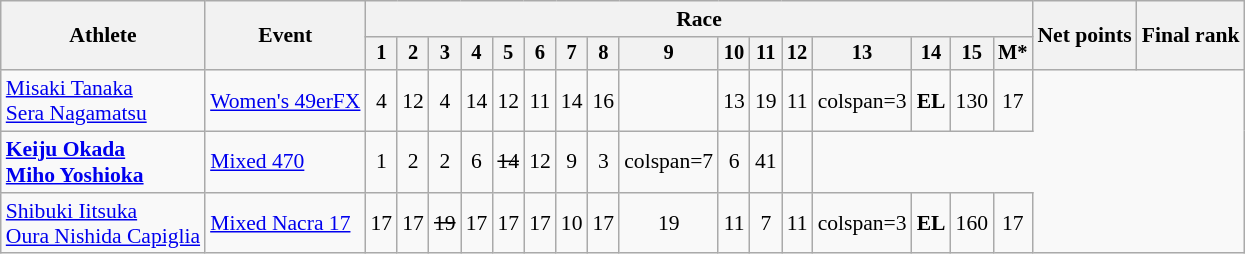<table class="wikitable" style="font-size:90%">
<tr>
<th rowspan="2">Athlete</th>
<th rowspan="2">Event</th>
<th colspan=16>Race</th>
<th rowspan=2>Net points</th>
<th rowspan=2>Final rank</th>
</tr>
<tr style="font-size:95%">
<th>1</th>
<th>2</th>
<th>3</th>
<th>4</th>
<th>5</th>
<th>6</th>
<th>7</th>
<th>8</th>
<th>9</th>
<th>10</th>
<th>11</th>
<th>12</th>
<th>13</th>
<th>14</th>
<th>15</th>
<th>M*</th>
</tr>
<tr align=center>
<td align=left><a href='#'>Misaki Tanaka</a><br><a href='#'>Sera Nagamatsu</a></td>
<td align=left><a href='#'>Women's 49erFX</a></td>
<td>4</td>
<td>12</td>
<td>4</td>
<td>14</td>
<td>12</td>
<td>11</td>
<td>14</td>
<td>16</td>
<td></td>
<td>13</td>
<td>19</td>
<td>11</td>
<td>colspan=3 </td>
<td><strong>EL</strong></td>
<td>130</td>
<td>17</td>
</tr>
<tr align=center>
<td align=left><strong><a href='#'>Keiju Okada</a><br><a href='#'>Miho Yoshioka</a></strong></td>
<td align=left><a href='#'>Mixed 470</a></td>
<td>1</td>
<td>2</td>
<td>2</td>
<td>6</td>
<td><s>14</s></td>
<td>12</td>
<td>9</td>
<td>3</td>
<td>colspan=7 </td>
<td>6</td>
<td>41</td>
<td></td>
</tr>
<tr align=center>
<td align=left><a href='#'>Shibuki Iitsuka</a><br><a href='#'>Oura Nishida Capiglia</a></td>
<td align=left><a href='#'>Mixed Nacra 17</a></td>
<td>17</td>
<td>17</td>
<td><s>19</s></td>
<td>17</td>
<td>17</td>
<td>17</td>
<td>10</td>
<td>17</td>
<td>19</td>
<td>11</td>
<td>7</td>
<td>11</td>
<td>colspan=3 </td>
<td><strong>EL</strong></td>
<td>160</td>
<td>17</td>
</tr>
</table>
